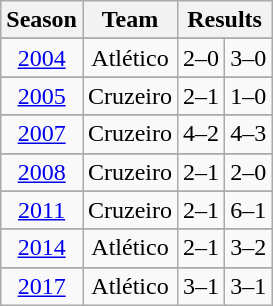<table class="wikitable">
<tr>
<th>Season</th>
<th>Team</th>
<th colspan="2">Results</th>
</tr>
<tr>
</tr>
<tr align="center">
<td><a href='#'>2004</a></td>
<td>Atlético</td>
<td>2–0</td>
<td>3–0</td>
</tr>
<tr>
</tr>
<tr align="center">
<td><a href='#'>2005</a></td>
<td>Cruzeiro</td>
<td>2–1</td>
<td>1–0</td>
</tr>
<tr>
</tr>
<tr align="center">
<td><a href='#'>2007</a></td>
<td>Cruzeiro</td>
<td>4–2</td>
<td>4–3</td>
</tr>
<tr>
</tr>
<tr align="center">
<td><a href='#'>2008</a></td>
<td>Cruzeiro</td>
<td>2–1</td>
<td>2–0</td>
</tr>
<tr>
</tr>
<tr align="center">
<td><a href='#'>2011</a></td>
<td>Cruzeiro</td>
<td>2–1</td>
<td>6–1</td>
</tr>
<tr>
</tr>
<tr align="center">
<td><a href='#'>2014</a></td>
<td>Atlético</td>
<td>2–1</td>
<td>3–2</td>
</tr>
<tr>
</tr>
<tr align="center">
<td><a href='#'>2017</a></td>
<td>Atlético</td>
<td>3–1</td>
<td>3–1</td>
</tr>
</table>
